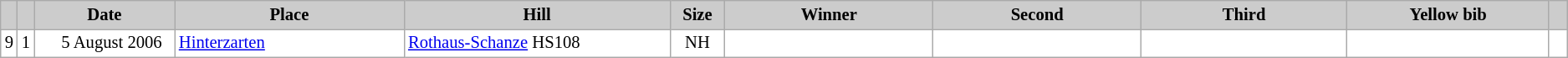<table class="wikitable plainrowheaders" style="background:#fff; font-size:86%; line-height:16px; border:grey solid 1px; border-collapse:collapse;">
<tr style="background:#ccc; text-align:center;">
<th scope="col" style="background:#ccc; width=20 px;"></th>
<th scope="col" style="background:#ccc; width=30 px;"></th>
<th scope="col" style="background:#ccc; width:120px;">Date</th>
<th scope="col" style="background:#ccc; width:200px;">Place</th>
<th scope="col" style="background:#ccc; width:240px;">Hill</th>
<th scope="col" style="background:#ccc; width:40px;">Size</th>
<th scope="col" style="background:#ccc; width:185px;">Winner</th>
<th scope="col" style="background:#ccc; width:185px;">Second</th>
<th scope="col" style="background:#ccc; width:185px;">Third</th>
<th scope="col" style="background:#ccc; width:180px;">Yellow bib</th>
<th scope="col" style="background:#ccc; width:10px;"></th>
</tr>
<tr>
<td align=center>9</td>
<td align=center>1</td>
<td align=right>5 August 2006  </td>
<td> <a href='#'>Hinterzarten</a></td>
<td><a href='#'>Rothaus-Schanze</a> HS108</td>
<td align=center>NH</td>
<td></td>
<td></td>
<td></td>
<td></td>
<td></td>
</tr>
</table>
